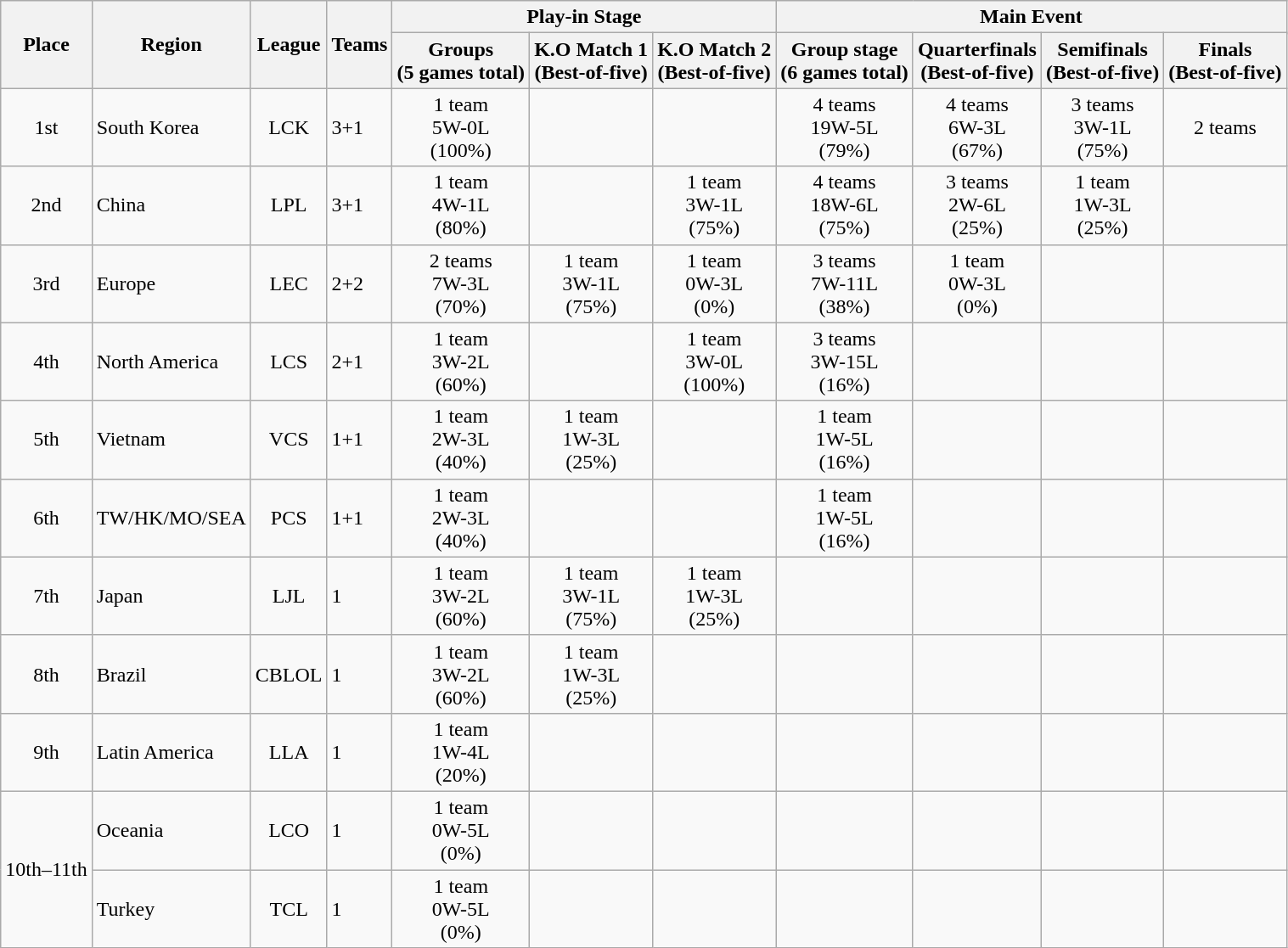<table class="wikitable" style="text-align: center; white-space:nowrap">
<tr>
<th rowspan="3">Place</th>
<th rowspan="3">Region</th>
<th rowspan="3">League</th>
<th rowspan="3">Teams</th>
<th colspan="3">Play-in Stage</th>
<th colspan="4" rowspan="2">Main Event</th>
</tr>
<tr>
<th rowspan="2">Groups<br>(5 games total)</th>
<th rowspan="2">K.O Match 1<br>(Best-of-five)</th>
<th rowspan="2">K.O Match 2<br>(Best-of-five)</th>
</tr>
<tr>
<th>Group stage<br>(6 games total)</th>
<th>Quarterfinals<br>(Best-of-five)</th>
<th>Semifinals<br>(Best-of-five)</th>
<th>Finals<br>(Best-of-five)</th>
</tr>
<tr>
<td>1st</td>
<td style="text-align: left;">South Korea</td>
<td title="">LCK</td>
<td style="text-align: left;">3+1</td>
<td>1 team<br>5W-0L<br>(100%)</td>
<td></td>
<td></td>
<td>4 teams<br>19W-5L<br>(79%)</td>
<td>4 teams<br>6W-3L<br>(67%)</td>
<td>3 teams<br>3W-1L<br>(75%)</td>
<td>2 teams</td>
</tr>
<tr>
<td>2nd</td>
<td style="text-align: left;">China</td>
<td title="">LPL</td>
<td style="text-align: left;">3+1</td>
<td>1 team<br>4W-1L<br>(80%)</td>
<td></td>
<td>1 team<br>3W-1L<br>(75%)</td>
<td>4 teams<br>18W-6L<br>(75%)</td>
<td>3 teams<br>2W-6L<br>(25%)</td>
<td>1 team<br>1W-3L<br>(25%)</td>
<td></td>
</tr>
<tr>
<td>3rd</td>
<td style="text-align: left;">Europe</td>
<td title="">LEC</td>
<td style="text-align: left;">2+2</td>
<td>2 teams<br>7W-3L<br>(70%)</td>
<td>1 team<br>3W-1L<br>(75%)</td>
<td>1 team<br>0W-3L<br>(0%)</td>
<td>3 teams<br>7W-11L<br>(38%)</td>
<td>1 team<br>0W-3L<br>(0%)</td>
<td></td>
<td></td>
</tr>
<tr>
<td>4th</td>
<td style="text-align: left;">North America</td>
<td title="">LCS</td>
<td style="text-align: left;">2+1</td>
<td>1 team<br>3W-2L<br>(60%)</td>
<td></td>
<td>1 team<br>3W-0L<br>(100%)</td>
<td>3 teams<br>3W-15L<br>(16%)</td>
<td></td>
<td></td>
<td></td>
</tr>
<tr>
<td>5th</td>
<td style="text-align: left;">Vietnam</td>
<td title="">VCS</td>
<td style="text-align: left;">1+1</td>
<td>1 team<br>2W-3L<br>(40%)</td>
<td>1 team<br>1W-3L<br>(25%)</td>
<td></td>
<td>1 team<br>1W-5L<br>(16%)</td>
<td></td>
<td></td>
<td></td>
</tr>
<tr>
<td>6th</td>
<td style="text-align: left;">TW/HK/MO/SEA</td>
<td title="">PCS</td>
<td style="text-align: left;">1+1</td>
<td>1 team<br>2W-3L<br>(40%)</td>
<td></td>
<td></td>
<td>1 team<br>1W-5L<br>(16%)</td>
<td></td>
<td></td>
<td></td>
</tr>
<tr>
<td>7th</td>
<td style="text-align: left;">Japan</td>
<td title="">LJL</td>
<td style="text-align: left;">1</td>
<td>1 team<br>3W-2L<br>(60%)</td>
<td>1 team<br>3W-1L<br>(75%)</td>
<td>1 team<br>1W-3L<br>(25%)</td>
<td></td>
<td></td>
<td></td>
<td></td>
</tr>
<tr>
<td>8th</td>
<td style="text-align: left;">Brazil</td>
<td title="">CBLOL</td>
<td style="text-align: left;">1</td>
<td>1 team<br>3W-2L<br>(60%)</td>
<td>1 team<br>1W-3L<br>(25%)</td>
<td></td>
<td></td>
<td></td>
<td></td>
<td></td>
</tr>
<tr>
<td>9th</td>
<td style="text-align: left;">Latin America</td>
<td title="Liga Latinoamérica">LLA</td>
<td style="text-align: left;">1</td>
<td>1 team<br>1W-4L<br>(20%)</td>
<td></td>
<td></td>
<td></td>
<td></td>
<td></td>
<td></td>
</tr>
<tr>
<td rowspan="2">10th–11th</td>
<td style="text-align: left;">Oceania</td>
<td title="League of Legends Circuit Oceania">LCO</td>
<td style="text-align: left;">1</td>
<td>1 team<br>0W-5L<br>(0%)</td>
<td></td>
<td></td>
<td></td>
<td></td>
<td></td>
<td></td>
</tr>
<tr>
<td style="text-align: left;">Turkey</td>
<td title="Turkish Championship League">TCL</td>
<td style="text-align: left;">1</td>
<td>1 team<br>0W-5L<br>(0%)</td>
<td></td>
<td></td>
<td></td>
<td></td>
<td></td>
<td></td>
</tr>
</table>
